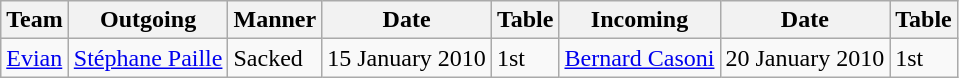<table class="wikitable">
<tr>
<th>Team</th>
<th>Outgoing</th>
<th>Manner</th>
<th>Date</th>
<th>Table</th>
<th>Incoming</th>
<th>Date</th>
<th>Table</th>
</tr>
<tr>
<td><a href='#'>Evian</a></td>
<td> <a href='#'>Stéphane Paille</a></td>
<td>Sacked</td>
<td>15 January 2010</td>
<td>1st</td>
<td> <a href='#'>Bernard Casoni</a></td>
<td>20 January 2010</td>
<td>1st</td>
</tr>
</table>
